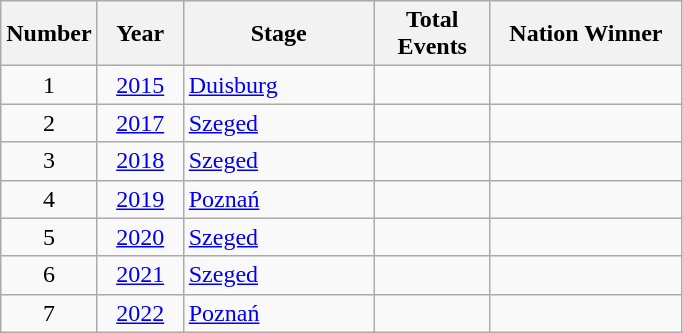<table class="wikitable" style="font-size: 100%">
<tr>
<th style="width:50px;">Number</th>
<th style="width:50px;">Year</th>
<th style="width:120px;">Stage</th>
<th style="width:70px;"><strong>Total Events</strong></th>
<th style="width:120px;"><strong>Nation Winner</strong></th>
</tr>
<tr>
<td align=center>1</td>
<td align=center><a href='#'>2015</a></td>
<td> <a href='#'>Duisburg</a></td>
<td align=center></td>
<td align=left></td>
</tr>
<tr>
<td align=center>2</td>
<td align=center><a href='#'>2017</a></td>
<td> <a href='#'>Szeged</a></td>
<td align=center></td>
<td align=left></td>
</tr>
<tr>
<td align=center>3</td>
<td align=center><a href='#'>2018</a></td>
<td> <a href='#'>Szeged</a></td>
<td align=center></td>
<td align=left></td>
</tr>
<tr>
<td align=center>4</td>
<td align=center><a href='#'>2019</a></td>
<td> <a href='#'>Poznań</a></td>
<td align=center></td>
<td align=left></td>
</tr>
<tr>
<td align=center>5</td>
<td align=center><a href='#'>2020</a></td>
<td> <a href='#'>Szeged</a></td>
<td align=center></td>
<td align=left></td>
</tr>
<tr>
<td align=center>6</td>
<td align=center><a href='#'>2021</a></td>
<td> <a href='#'>Szeged</a></td>
<td align=center></td>
<td align=left></td>
</tr>
<tr>
<td align=center>7</td>
<td align=center><a href='#'>2022</a></td>
<td> <a href='#'>Poznań</a></td>
<td align=center></td>
<td align=left></td>
</tr>
</table>
